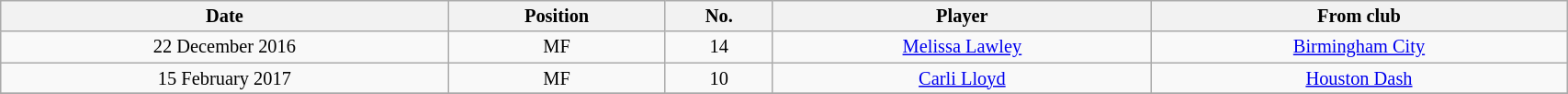<table class="wikitable sortable" style="width:90%; text-align:center; font-size:85%; text-align:centre;">
<tr>
<th><strong>Date</strong></th>
<th><strong>Position</strong></th>
<th><strong>No.</strong></th>
<th><strong>Player</strong></th>
<th><strong>From club</strong></th>
</tr>
<tr>
<td>22 December 2016</td>
<td>MF</td>
<td>14</td>
<td> <a href='#'>Melissa Lawley</a></td>
<td> <a href='#'>Birmingham City</a></td>
</tr>
<tr>
<td>15 February 2017</td>
<td>MF</td>
<td>10</td>
<td> <a href='#'>Carli Lloyd</a></td>
<td> <a href='#'>Houston Dash</a></td>
</tr>
<tr>
</tr>
</table>
